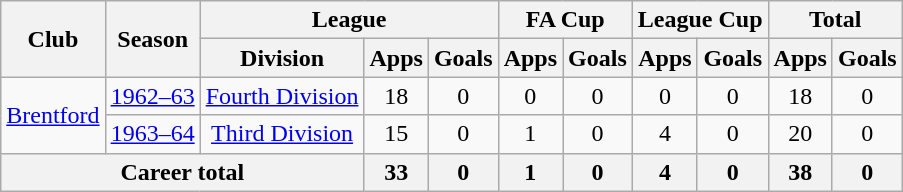<table class="wikitable" style="text-align: center;">
<tr>
<th rowspan="2">Club</th>
<th rowspan="2">Season</th>
<th colspan="3">League</th>
<th colspan="2">FA Cup</th>
<th colspan="2">League Cup</th>
<th colspan="2">Total</th>
</tr>
<tr>
<th>Division</th>
<th>Apps</th>
<th>Goals</th>
<th>Apps</th>
<th>Goals</th>
<th>Apps</th>
<th>Goals</th>
<th>Apps</th>
<th>Goals</th>
</tr>
<tr>
<td rowspan="2"><a href='#'>Brentford</a></td>
<td><a href='#'>1962–63</a></td>
<td><a href='#'>Fourth Division</a></td>
<td>18</td>
<td>0</td>
<td>0</td>
<td>0</td>
<td>0</td>
<td>0</td>
<td>18</td>
<td>0</td>
</tr>
<tr>
<td><a href='#'>1963–64</a></td>
<td><a href='#'>Third Division</a></td>
<td>15</td>
<td>0</td>
<td>1</td>
<td>0</td>
<td>4</td>
<td>0</td>
<td>20</td>
<td>0</td>
</tr>
<tr>
<th colspan="3">Career total</th>
<th>33</th>
<th>0</th>
<th>1</th>
<th>0</th>
<th>4</th>
<th>0</th>
<th>38</th>
<th>0</th>
</tr>
</table>
